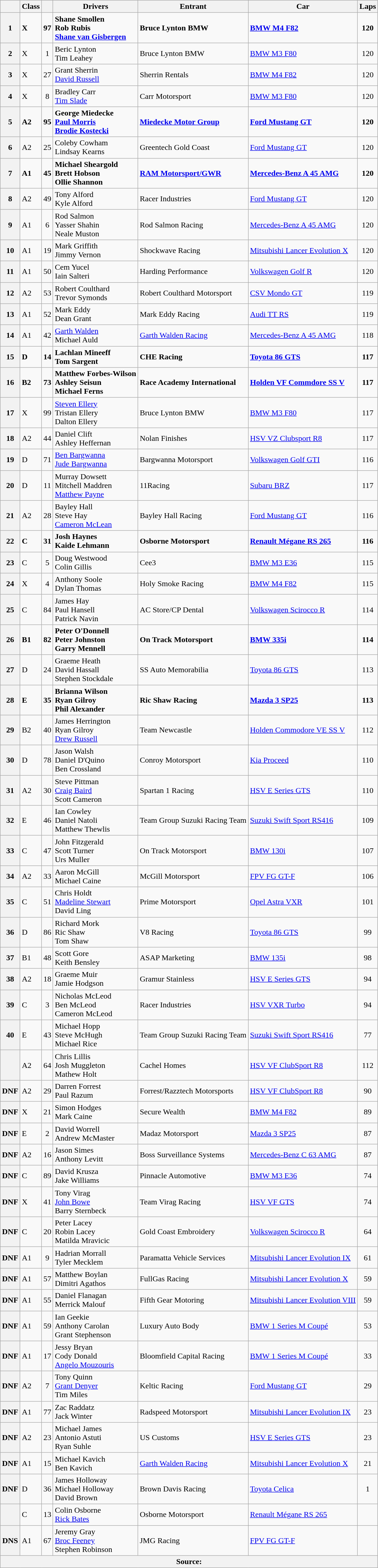<table class="wikitable" style="font-size: 100%;">
<tr>
<th></th>
<th>Class</th>
<th></th>
<th>Drivers</th>
<th>Entrant</th>
<th>Car</th>
<th>Laps</th>
</tr>
<tr style="font-weight: bold">
<th>1</th>
<td>X</td>
<td align="center">97</td>
<td> Shane Smollen<br> Rob Rubis<br> <a href='#'>Shane van Gisbergen</a></td>
<td>Bruce Lynton BMW</td>
<td><a href='#'>BMW M4 F82</a></td>
<td align="center">120</td>
</tr>
<tr>
<th>2</th>
<td>X</td>
<td align="center">1</td>
<td> Beric Lynton<br> Tim Leahey</td>
<td>Bruce Lynton BMW</td>
<td><a href='#'>BMW M3 F80</a></td>
<td align="center">120</td>
</tr>
<tr>
<th>3</th>
<td>X</td>
<td align="center">27</td>
<td> Grant Sherrin<br> <a href='#'>David Russell</a></td>
<td>Sherrin Rentals</td>
<td><a href='#'>BMW M4 F82</a></td>
<td align="center">120</td>
</tr>
<tr>
<th>4</th>
<td>X</td>
<td align="center">8</td>
<td> Bradley Carr<br> <a href='#'>Tim Slade</a></td>
<td>Carr Motorsport</td>
<td><a href='#'>BMW M3 F80</a></td>
<td align="center">120</td>
</tr>
<tr style="font-weight: bold">
<th>5</th>
<td>A2</td>
<td align="center">95</td>
<td> George Miedecke<br> <a href='#'>Paul Morris</a><br> <a href='#'>Brodie Kostecki</a></td>
<td><a href='#'>Miedecke Motor Group</a></td>
<td><a href='#'>Ford Mustang GT</a></td>
<td align="center">120</td>
</tr>
<tr>
<th>6</th>
<td>A2</td>
<td align="center">25</td>
<td> Coleby Cowham<br> Lindsay Kearns</td>
<td>Greentech Gold Coast</td>
<td><a href='#'>Ford Mustang GT</a></td>
<td align="center">120</td>
</tr>
<tr style="font-weight: bold">
<th>7</th>
<td>A1</td>
<td align="center">45</td>
<td> Michael Sheargold<br> Brett Hobson<br> Ollie Shannon</td>
<td><a href='#'>RAM Motorsport/GWR</a></td>
<td><a href='#'>Mercedes-Benz A 45 AMG</a></td>
<td align="center">120</td>
</tr>
<tr>
<th>8</th>
<td>A2</td>
<td align="center">49</td>
<td> Tony Alford<br> Kyle Alford</td>
<td>Racer Industries</td>
<td><a href='#'>Ford Mustang GT</a></td>
<td align="center">120</td>
</tr>
<tr>
<th>9</th>
<td>A1</td>
<td align="center">6</td>
<td> Rod Salmon<br> Yasser Shahin<br> Neale Muston</td>
<td>Rod Salmon Racing</td>
<td><a href='#'>Mercedes-Benz A 45 AMG</a></td>
<td align="center">120</td>
</tr>
<tr>
<th>10</th>
<td>A1</td>
<td align="center">19</td>
<td> Mark Griffith<br> Jimmy Vernon</td>
<td>Shockwave Racing</td>
<td><a href='#'>Mitsubishi Lancer Evolution X</a></td>
<td align="center">120</td>
</tr>
<tr>
<th>11</th>
<td>A1</td>
<td align="center">50</td>
<td> Cem Yucel<br> Iain Salteri</td>
<td>Harding Performance</td>
<td><a href='#'>Volkswagen Golf R</a></td>
<td align="center">120</td>
</tr>
<tr>
<th>12</th>
<td>A2</td>
<td align="center">53</td>
<td> Robert Coulthard<br> Trevor Symonds</td>
<td>Robert Coulthard Motorsport</td>
<td><a href='#'>CSV Mondo GT</a></td>
<td align="center">119</td>
</tr>
<tr>
<th>13</th>
<td>A1</td>
<td align="center">52</td>
<td> Mark Eddy<br> Dean Grant</td>
<td>Mark Eddy Racing</td>
<td><a href='#'>Audi TT RS</a></td>
<td align="center">119</td>
</tr>
<tr>
<th>14</th>
<td>A1</td>
<td align="center">42</td>
<td> <a href='#'>Garth Walden</a><br> Michael Auld</td>
<td><a href='#'>Garth Walden Racing</a></td>
<td><a href='#'>Mercedes-Benz A 45 AMG</a></td>
<td align="center">118</td>
</tr>
<tr style="font-weight: bold">
<th>15</th>
<td>D</td>
<td align="center">14</td>
<td> Lachlan Mineeff<br> Tom Sargent</td>
<td>CHE Racing</td>
<td><a href='#'>Toyota 86 GTS</a></td>
<td align="center">117</td>
</tr>
<tr style="font-weight: bold">
<th>16</th>
<td>B2</td>
<td align="center">73</td>
<td> Matthew Forbes-Wilson<br> Ashley Seisun<br> Michael Ferns</td>
<td>Race Academy International</td>
<td><a href='#'>Holden VF Commdore SS V</a></td>
<td align="center">117</td>
</tr>
<tr>
<th>17</th>
<td>X</td>
<td align="center">99</td>
<td> <a href='#'>Steven Ellery</a><br> Tristan Ellery<br> Dalton Ellery</td>
<td>Bruce Lynton BMW</td>
<td><a href='#'>BMW M3 F80</a></td>
<td align="center">117</td>
</tr>
<tr>
<th>18</th>
<td>A2</td>
<td align="center">44</td>
<td> Daniel Clift<br> Ashley Heffernan</td>
<td>Nolan Finishes</td>
<td><a href='#'>HSV VZ Clubsport R8</a></td>
<td align="center">117</td>
</tr>
<tr>
<th>19</th>
<td>D</td>
<td align="center">71</td>
<td> <a href='#'>Ben Bargwanna</a><br> <a href='#'>Jude Bargwanna</a></td>
<td>Bargwanna Motorsport</td>
<td><a href='#'>Volkswagen Golf GTI</a></td>
<td align="center">116</td>
</tr>
<tr>
<th>20</th>
<td>D</td>
<td align="center">11</td>
<td> Murray Dowsett<br> Mitchell Maddren<br> <a href='#'>Matthew Payne</a></td>
<td>11Racing</td>
<td><a href='#'>Subaru BRZ</a></td>
<td align="center">117</td>
</tr>
<tr>
<th>21</th>
<td>A2</td>
<td align="center">28</td>
<td> Bayley Hall<br> Steve Hay<br> <a href='#'>Cameron McLean</a></td>
<td>Bayley Hall Racing</td>
<td><a href='#'>Ford Mustang GT</a></td>
<td align="center">116</td>
</tr>
<tr style="font-weight: bold">
<th>22</th>
<td>C</td>
<td align="center">31</td>
<td> Josh Haynes<br> Kaide Lehmann</td>
<td>Osborne Motorsport</td>
<td><a href='#'>Renault Mégane RS 265</a></td>
<td align="center">116</td>
</tr>
<tr>
<th>23</th>
<td>C</td>
<td align="center">5</td>
<td> Doug Westwood<br> Colin Gillis</td>
<td>Cee3</td>
<td><a href='#'>BMW M3 E36</a></td>
<td align="center">115</td>
</tr>
<tr>
<th>24</th>
<td>X</td>
<td align="center">4</td>
<td> Anthony Soole<br> Dylan Thomas</td>
<td>Holy Smoke Racing</td>
<td><a href='#'>BMW M4 F82</a></td>
<td align="center">115</td>
</tr>
<tr>
<th>25</th>
<td>C</td>
<td align="center">84</td>
<td> James Hay<br> Paul Hansell<br> Patrick Navin</td>
<td>AC Store/CP Dental</td>
<td><a href='#'>Volkswagen Scirocco R</a></td>
<td align="center">114</td>
</tr>
<tr style="font-weight: bold">
<th>26</th>
<td>B1</td>
<td align="center">82</td>
<td> Peter O'Donnell<br> Peter Johnston<br> Garry Mennell</td>
<td>On Track Motorsport</td>
<td><a href='#'>BMW 335i</a></td>
<td align="center">114</td>
</tr>
<tr>
<th>27</th>
<td>D</td>
<td align="center">24</td>
<td> Graeme Heath<br> David Hassall<br> Stephen Stockdale</td>
<td>SS Auto Memorabilia</td>
<td><a href='#'>Toyota 86 GTS</a></td>
<td align="center">113</td>
</tr>
<tr style="font-weight: bold">
<th>28</th>
<td>E</td>
<td align="center">35</td>
<td> Brianna Wilson<br> Ryan Gilroy<br> Phil Alexander</td>
<td>Ric Shaw Racing</td>
<td><a href='#'>Mazda 3 SP25</a></td>
<td align="center">113</td>
</tr>
<tr>
<th>29</th>
<td>B2</td>
<td align="center">40</td>
<td> James Herrington<br> Ryan Gilroy<br> <a href='#'>Drew Russell</a></td>
<td>Team Newcastle</td>
<td><a href='#'>Holden Commodore VE SS V</a></td>
<td align="center">112</td>
</tr>
<tr>
<th>30</th>
<td>D</td>
<td align="center">78</td>
<td> Jason Walsh<br> Daniel D'Quino<br> Ben Crossland</td>
<td>Conroy Motorsport</td>
<td><a href='#'>Kia Proceed</a></td>
<td align="center">110</td>
</tr>
<tr>
<th>31</th>
<td>A2</td>
<td align="center">30</td>
<td> Steve Pittman<br> <a href='#'>Craig Baird</a><br> Scott Cameron</td>
<td>Spartan 1 Racing</td>
<td><a href='#'>HSV E Series GTS</a></td>
<td align="center">110</td>
</tr>
<tr>
<th>32</th>
<td>E</td>
<td align="center">46</td>
<td> Ian Cowley<br> Daniel Natoli<br> Matthew Thewlis</td>
<td>Team Group Suzuki Racing Team</td>
<td><a href='#'>Suzuki Swift Sport RS416</a></td>
<td align="center">109</td>
</tr>
<tr>
<th>33</th>
<td>C</td>
<td align="center">47</td>
<td> John Fitzgerald<br> Scott Turner<br> Urs Muller</td>
<td>On Track Motorsport</td>
<td><a href='#'>BMW 130i</a></td>
<td align="center">107</td>
</tr>
<tr>
<th>34</th>
<td>A2</td>
<td align="center">33</td>
<td> Aaron McGill<br> Michael Caine</td>
<td>McGill Motorsport</td>
<td><a href='#'>FPV FG GT-F</a></td>
<td align="center">106</td>
</tr>
<tr>
<th>35</th>
<td>C</td>
<td align="center">51</td>
<td> Chris Holdt<br> <a href='#'>Madeline Stewart</a><br> David Ling</td>
<td>Prime Motorsport</td>
<td><a href='#'>Opel Astra VXR</a></td>
<td align="center">101</td>
</tr>
<tr>
<th>36</th>
<td>D</td>
<td align="center">86</td>
<td> Richard Mork<br> Ric Shaw<br> Tom Shaw</td>
<td>V8 Racing</td>
<td><a href='#'>Toyota 86 GTS</a></td>
<td align="center">99</td>
</tr>
<tr>
<th>37</th>
<td>B1</td>
<td align="center">48</td>
<td> Scott Gore<br> Keith Bensley</td>
<td>ASAP Marketing</td>
<td><a href='#'>BMW 135i</a></td>
<td align="center">98</td>
</tr>
<tr>
<th>38</th>
<td>A2</td>
<td align="center">18</td>
<td> Graeme Muir<br> Jamie Hodgson</td>
<td>Gramur Stainless</td>
<td><a href='#'>HSV E Series GTS</a></td>
<td align="center">94</td>
</tr>
<tr>
<th>39</th>
<td>C</td>
<td align="center">3</td>
<td> Nicholas McLeod<br> Ben McLeod<br> Cameron McLeod</td>
<td>Racer Industries</td>
<td><a href='#'>HSV VXR Turbo</a></td>
<td align="center">94</td>
</tr>
<tr>
<th>40</th>
<td>E</td>
<td align="center">43</td>
<td> Michael Hopp<br> Steve McHugh<br> Michael Rice</td>
<td>Team Group Suzuki Racing Team</td>
<td><a href='#'>Suzuki Swift Sport RS416</a></td>
<td align="center">77</td>
</tr>
<tr>
<th></th>
<td>A2</td>
<td align="center">64</td>
<td> Chris Lillis<br> Josh Muggleton<br> Mathew Holt</td>
<td>Cachel Homes</td>
<td><a href='#'>HSV VF ClubSport R8</a></td>
<td align="center">112</td>
</tr>
<tr>
<th>DNF</th>
<td>A2</td>
<td align="center">29</td>
<td> Darren Forrest<br> Paul Razum</td>
<td>Forrest/Razztech Motorsports</td>
<td><a href='#'>HSV VF ClubSport R8</a></td>
<td align="center">90</td>
</tr>
<tr>
<th>DNF</th>
<td>X</td>
<td align="center">21</td>
<td> Simon Hodges<br> Mark Caine</td>
<td>Secure Wealth</td>
<td><a href='#'>BMW M4 F82</a></td>
<td align="center">89</td>
</tr>
<tr>
<th>DNF</th>
<td>E</td>
<td align="center">2</td>
<td> David Worrell<br> Andrew McMaster</td>
<td>Madaz Motorsport</td>
<td><a href='#'>Mazda 3 SP25</a></td>
<td align="center">87</td>
</tr>
<tr>
<th>DNF</th>
<td>A2</td>
<td align="center">16</td>
<td> Jason Simes<br> Anthony Levitt</td>
<td>Boss Surveillance Systems</td>
<td><a href='#'>Mercedes-Benz C 63 AMG</a></td>
<td align="center">87</td>
</tr>
<tr>
<th>DNF</th>
<td>C</td>
<td align="center">89</td>
<td> David Krusza<br> Jake Williams</td>
<td>Pinnacle Automotive</td>
<td><a href='#'>BMW M3 E36</a></td>
<td align="center">74</td>
</tr>
<tr>
<th>DNF</th>
<td>X</td>
<td align="center">41</td>
<td> Tony Virag<br> <a href='#'>John Bowe</a><br> Barry Sternbeck</td>
<td>Team Virag Racing</td>
<td><a href='#'>HSV VF GTS</a></td>
<td align="center">74</td>
</tr>
<tr>
<th>DNF</th>
<td>C</td>
<td align="center">20</td>
<td> Peter Lacey<br> Robin Lacey<br> Matilda Mravicic</td>
<td>Gold Coast Embroidery</td>
<td><a href='#'>Volkswagen Scirocco R</a></td>
<td align="center">64</td>
</tr>
<tr>
<th>DNF</th>
<td>A1</td>
<td align="center">9</td>
<td> Hadrian Morrall<br> Tyler Mecklem</td>
<td>Paramatta Vehicle Services</td>
<td><a href='#'>Mitsubishi Lancer Evolution IX</a></td>
<td align="center">61</td>
</tr>
<tr>
<th>DNF</th>
<td>A1</td>
<td align="center">57</td>
<td> Matthew Boylan<br> Dimitri Agathos</td>
<td>FullGas Racing</td>
<td><a href='#'>Mitsubishi Lancer Evolution X</a></td>
<td align="center">59</td>
</tr>
<tr>
<th>DNF</th>
<td>A1</td>
<td align="center">55</td>
<td> Daniel Flanagan<br> Merrick Malouf</td>
<td>Fifth Gear Motoring</td>
<td><a href='#'>Mitsubishi Lancer Evolution VIII</a></td>
<td align="center">59</td>
</tr>
<tr>
<th>DNF</th>
<td>A1</td>
<td align="center">59</td>
<td> Ian Geekie<br> Anthony Carolan<br> Grant Stephenson</td>
<td>Luxury Auto Body</td>
<td><a href='#'>BMW 1 Series M Coupé</a></td>
<td align="center">53</td>
</tr>
<tr>
<th>DNF</th>
<td>A1</td>
<td align="center">17</td>
<td> Jessy Bryan<br> Cody Donald<br> <a href='#'>Angelo Mouzouris</a></td>
<td>Bloomfield Capital Racing</td>
<td><a href='#'>BMW 1 Series M Coupé</a></td>
<td align="center">33</td>
</tr>
<tr>
<th>DNF</th>
<td>A2</td>
<td align="center">7</td>
<td> Tony Quinn<br> <a href='#'>Grant Denyer</a><br> Tim Miles</td>
<td>Keltic Racing</td>
<td><a href='#'>Ford Mustang GT</a></td>
<td align="center">29</td>
</tr>
<tr>
<th>DNF</th>
<td>A1</td>
<td align="center">77</td>
<td> Zac Raddatz<br> Jack Winter</td>
<td>Radspeed Motorsport</td>
<td><a href='#'>Mitsubishi Lancer Evolution IX</a></td>
<td align="center">23</td>
</tr>
<tr>
<th>DNF</th>
<td>A2</td>
<td align="center">23</td>
<td> Michael James<br> Antonio Astuti<br> Ryan Suhle</td>
<td>US Customs</td>
<td><a href='#'>HSV E Series GTS</a></td>
<td align="center">23</td>
</tr>
<tr>
<th>DNF</th>
<td>A1</td>
<td align="center">15</td>
<td> Michael Kavich<br> Ben Kavich</td>
<td><a href='#'>Garth Walden Racing</a></td>
<td><a href='#'>Mitsubishi Lancer Evolution X</a></td>
<td align="center">21</td>
</tr>
<tr>
<th>DNF</th>
<td>D</td>
<td align="center">36</td>
<td> James Holloway<br> Michael Holloway<br> David Brown</td>
<td>Brown Davis Racing</td>
<td><a href='#'>Toyota Celica</a></td>
<td align="center">1</td>
</tr>
<tr>
<th></th>
<td>C</td>
<td align="center">13</td>
<td> Colin Osborne<br> <a href='#'>Rick Bates</a></td>
<td>Osborne Motorsport</td>
<td><a href='#'>Renault Mégane RS 265</a></td>
<td align="center"></td>
</tr>
<tr>
<th>DNS</th>
<td>A1</td>
<td align="center">67</td>
<td> Jeremy Gray<br> <a href='#'>Broc Feeney</a><br> Stephen Robinson</td>
<td>JMG Racing</td>
<td><a href='#'>FPV FG GT-F</a></td>
<td align="center"></td>
</tr>
<tr>
<th colspan="7">Source:</th>
</tr>
</table>
